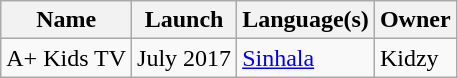<table class="wikitable">
<tr>
<th>Name</th>
<th>Launch</th>
<th>Language(s)</th>
<th>Owner</th>
</tr>
<tr>
<td>A+ Kids TV</td>
<td>July 2017</td>
<td><a href='#'>Sinhala</a></td>
<td>Kidzy</td>
</tr>
</table>
